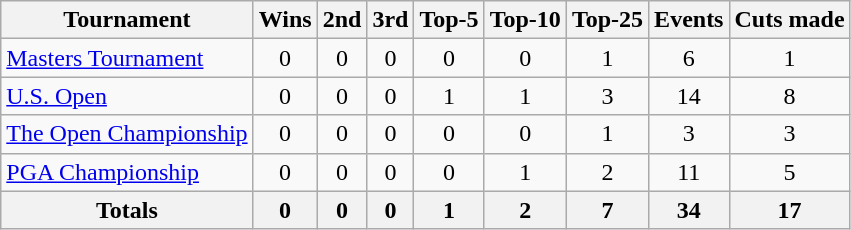<table class=wikitable style=text-align:center>
<tr>
<th>Tournament</th>
<th>Wins</th>
<th>2nd</th>
<th>3rd</th>
<th>Top-5</th>
<th>Top-10</th>
<th>Top-25</th>
<th>Events</th>
<th>Cuts made</th>
</tr>
<tr>
<td align=left><a href='#'>Masters Tournament</a></td>
<td>0</td>
<td>0</td>
<td>0</td>
<td>0</td>
<td>0</td>
<td>1</td>
<td>6</td>
<td>1</td>
</tr>
<tr>
<td align=left><a href='#'>U.S. Open</a></td>
<td>0</td>
<td>0</td>
<td>0</td>
<td>1</td>
<td>1</td>
<td>3</td>
<td>14</td>
<td>8</td>
</tr>
<tr>
<td align=left><a href='#'>The Open Championship</a></td>
<td>0</td>
<td>0</td>
<td>0</td>
<td>0</td>
<td>0</td>
<td>1</td>
<td>3</td>
<td>3</td>
</tr>
<tr>
<td align=left><a href='#'>PGA Championship</a></td>
<td>0</td>
<td>0</td>
<td>0</td>
<td>0</td>
<td>1</td>
<td>2</td>
<td>11</td>
<td>5</td>
</tr>
<tr>
<th>Totals</th>
<th>0</th>
<th>0</th>
<th>0</th>
<th>1</th>
<th>2</th>
<th>7</th>
<th>34</th>
<th>17</th>
</tr>
</table>
